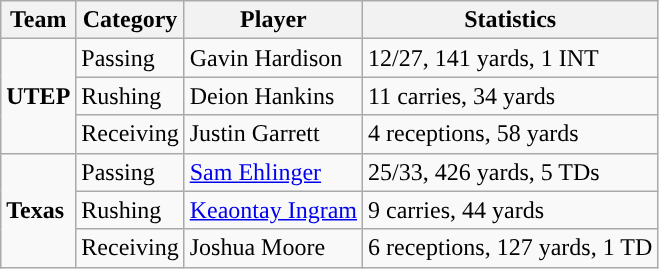<table class="wikitable" style="float: left;">
<tr>
<th>Team</th>
<th>Category</th>
<th>Player</th>
<th>Statistics</th>
</tr>
<tr>
<td rowspan=3><strong>UTEP</strong></td>
<td>Passing</td>
<td>Gavin Hardison</td>
<td>12/27, 141 yards, 1 INT</td>
</tr>
<tr>
<td>Rushing</td>
<td>Deion Hankins</td>
<td>11 carries, 34 yards</td>
</tr>
<tr>
<td>Receiving</td>
<td>Justin Garrett</td>
<td>4 receptions, 58 yards</td>
</tr>
<tr>
<td rowspan=3><strong>Texas</strong></td>
<td>Passing</td>
<td><a href='#'>Sam Ehlinger</a></td>
<td>25/33, 426 yards, 5 TDs</td>
</tr>
<tr>
<td>Rushing</td>
<td><a href='#'>Keaontay Ingram</a></td>
<td>9 carries, 44 yards</td>
</tr>
<tr>
<td>Receiving</td>
<td>Joshua Moore</td>
<td>6 receptions, 127 yards, 1 TD</td>
</tr>
</table>
